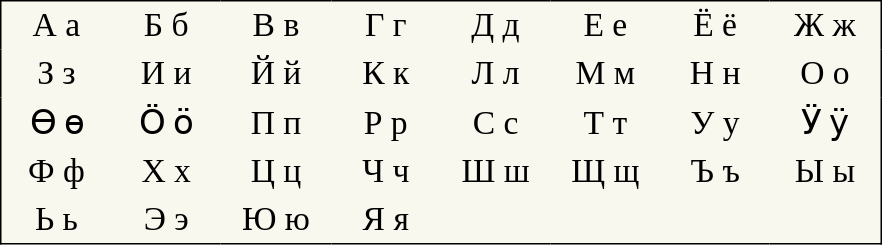<table style="font-family:Arial Unicode MS; font-size:1.4em; border-color:#000000; border-width:1px; border-style:solid; border-collapse:collapse; background-color:#F8F8EF">
<tr>
<td style="width:3em; text-align:center; padding: 3px;">А а</td>
<td style="width:3em; text-align:center; padding: 3px;">Б б</td>
<td style="width:3em; text-align:center; padding: 3px;">В в</td>
<td style="width:3em; text-align:center; padding: 3px;">Г г</td>
<td style="width:3em; text-align:center; padding: 3px;">Д д</td>
<td style="width:3em; text-align:center; padding: 3px;">Е е</td>
<td style="width:3em; text-align:center; padding: 3px;">Ё ё</td>
<td style="width:3em; text-align:center; padding: 3px;">Ж ж</td>
</tr>
<tr>
<td style="width:3em; text-align:center; padding: 3px;">З з</td>
<td style="width:3em; text-align:center; padding: 3px;">И и</td>
<td style="width:3em; text-align:center; padding: 3px;">Й й</td>
<td style="width:3em; text-align:center; padding: 3px;">К к</td>
<td style="width:3em; text-align:center; padding: 3px;">Л л</td>
<td style="width:3em; text-align:center; padding: 3px;">М м</td>
<td style="width:3em; text-align:center; padding: 3px;">Н н</td>
<td style="width:3em; text-align:center; padding: 3px;">О о</td>
</tr>
<tr>
<td style="width:3em; text-align:center; padding: 3px;">Ө ө</td>
<td style="width:3em; text-align:center; padding: 3px;">Ӧ ӧ</td>
<td style="width:3em; text-align:center; padding: 3px;">П п</td>
<td style="width:3em; text-align:center; padding: 3px;">Р р</td>
<td style="width:3em; text-align:center; padding: 3px;">С с</td>
<td style="width:3em; text-align:center; padding: 3px;">Т т</td>
<td style="width:3em; text-align:center; padding: 3px;">У у</td>
<td style="width:3em; text-align:center; padding: 3px;">Ӱ ӱ</td>
</tr>
<tr>
<td style="width:3em; text-align:center; padding: 3px;">Ф ф</td>
<td style="width:3em; text-align:center; padding: 3px;">Х х</td>
<td style="width:3em; text-align:center; padding: 3px;">Ц ц</td>
<td style="width:3em; text-align:center; padding: 3px;">Ч ч</td>
<td style="width:3em; text-align:center; padding: 3px;">Ш ш</td>
<td style="width:3em; text-align:center; padding: 3px;">Щ щ</td>
<td style="width:3em; text-align:center; padding: 3px;">Ъ ъ</td>
<td style="width:3em; text-align:center; padding: 3px;">Ы ы</td>
</tr>
<tr>
<td style="width:3em; text-align:center; padding: 3px;">Ь ь</td>
<td style="width:3em; text-align:center; padding: 3px;">Э э</td>
<td style="width:3em; text-align:center; padding: 3px;">Ю ю</td>
<td style="width:3em; text-align:center; padding: 3px;">Я я</td>
<td></td>
<td></td>
<td></td>
<td></td>
</tr>
</table>
